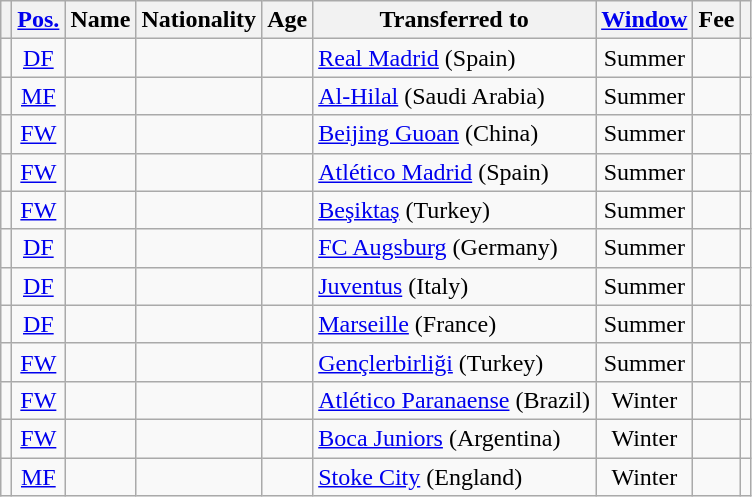<table class="wikitable sortable" style="text-align:center;">
<tr>
<th scope=col></th>
<th scope=col><a href='#'>Pos.</a></th>
<th scope=col>Name</th>
<th scope=col>Nationality</th>
<th scope=col>Age</th>
<th scope=col>Transferred to</th>
<th scope=col><a href='#'>Window</a></th>
<th scope=col>Fee</th>
<th scope=col class=unsortable></th>
</tr>
<tr>
<td></td>
<td><a href='#'>DF</a></td>
<td align=left></td>
<td align=left></td>
<td></td>
<td align=left><a href='#'>Real Madrid</a> (Spain)</td>
<td>Summer</td>
<td></td>
<td></td>
</tr>
<tr>
<td></td>
<td><a href='#'>MF</a></td>
<td align=left></td>
<td align=left></td>
<td></td>
<td align=left><a href='#'>Al-Hilal</a> (Saudi Arabia)</td>
<td>Summer</td>
<td></td>
<td></td>
</tr>
<tr>
<td></td>
<td><a href='#'>FW</a></td>
<td align=left></td>
<td align=left></td>
<td></td>
<td align=left><a href='#'>Beijing Guoan</a> (China)</td>
<td>Summer</td>
<td></td>
<td></td>
</tr>
<tr>
<td></td>
<td><a href='#'>FW</a></td>
<td align=left></td>
<td align=left></td>
<td></td>
<td align=left><a href='#'>Atlético Madrid</a> (Spain)</td>
<td>Summer</td>
<td></td>
<td></td>
</tr>
<tr>
<td></td>
<td><a href='#'>FW</a></td>
<td align=left></td>
<td align=left></td>
<td></td>
<td align=left><a href='#'>Beşiktaş</a> (Turkey)</td>
<td>Summer</td>
<td></td>
<td></td>
</tr>
<tr>
<td></td>
<td><a href='#'>DF</a></td>
<td align=left></td>
<td align=left></td>
<td></td>
<td align=left><a href='#'>FC Augsburg</a> (Germany)</td>
<td>Summer</td>
<td></td>
<td></td>
</tr>
<tr>
<td></td>
<td><a href='#'>DF</a></td>
<td align=left></td>
<td align=left></td>
<td></td>
<td align=left><a href='#'>Juventus</a> (Italy)</td>
<td>Summer</td>
<td></td>
<td></td>
</tr>
<tr>
<td></td>
<td><a href='#'>DF</a></td>
<td align=left></td>
<td align=left></td>
<td></td>
<td align=left><a href='#'>Marseille</a> (France)</td>
<td>Summer</td>
<td></td>
<td></td>
</tr>
<tr>
<td></td>
<td><a href='#'>FW</a></td>
<td align=left></td>
<td align=left></td>
<td></td>
<td align=left><a href='#'>Gençlerbirliği</a> (Turkey)</td>
<td>Summer</td>
<td></td>
<td></td>
</tr>
<tr>
<td></td>
<td><a href='#'>FW</a></td>
<td align=left></td>
<td align=left></td>
<td></td>
<td align=left><a href='#'>Atlético Paranaense</a> (Brazil)</td>
<td>Winter</td>
<td></td>
<td></td>
</tr>
<tr>
<td></td>
<td><a href='#'>FW</a></td>
<td align=left></td>
<td align=left></td>
<td></td>
<td align=left><a href='#'>Boca Juniors</a> (Argentina)</td>
<td>Winter</td>
<td></td>
<td></td>
</tr>
<tr>
<td></td>
<td><a href='#'>MF</a></td>
<td align=left></td>
<td align=left></td>
<td></td>
<td align=left><a href='#'>Stoke City</a> (England)</td>
<td>Winter</td>
<td></td>
<td></td>
</tr>
</table>
